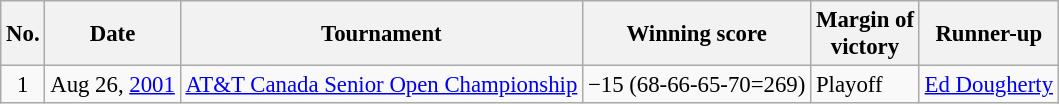<table class="wikitable" style="font-size:95%;">
<tr>
<th>No.</th>
<th>Date</th>
<th>Tournament</th>
<th>Winning score</th>
<th>Margin of<br>victory</th>
<th>Runner-up</th>
</tr>
<tr>
<td align=center>1</td>
<td align=right>Aug 26, <a href='#'>2001</a></td>
<td><a href='#'>AT&T Canada Senior Open Championship</a></td>
<td>−15 (68-66-65-70=269)</td>
<td>Playoff</td>
<td> <a href='#'>Ed Dougherty</a></td>
</tr>
</table>
